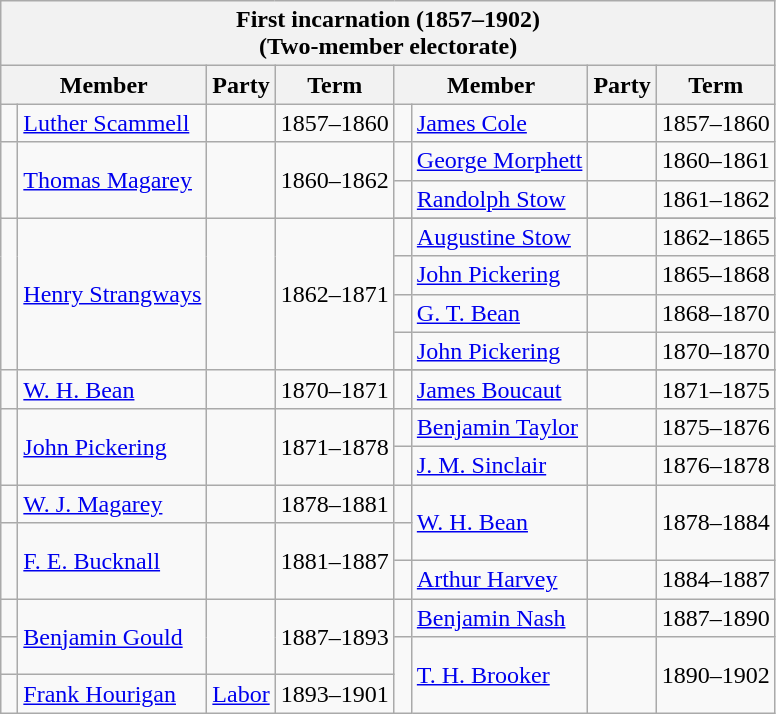<table class="wikitable">
<tr>
<th colspan=8>First incarnation (1857–1902)<br>(Two-member electorate)</th>
</tr>
<tr>
<th colspan=2>Member</th>
<th>Party</th>
<th>Term</th>
<th colspan=2>Member</th>
<th>Party</th>
<th>Term</th>
</tr>
<tr>
<td> </td>
<td><a href='#'>Luther Scammell</a></td>
<td></td>
<td>1857–1860</td>
<td> </td>
<td><a href='#'>James Cole</a></td>
<td></td>
<td>1857–1860</td>
</tr>
<tr>
<td rowspan=2 > </td>
<td rowspan=2><a href='#'>Thomas Magarey</a></td>
<td rowspan=2></td>
<td rowspan=2>1860–1862</td>
<td> </td>
<td><a href='#'>George Morphett</a></td>
<td></td>
<td>1860–1861</td>
</tr>
<tr>
<td rowspan=1 > </td>
<td rowspan=1><a href='#'>Randolph Stow</a></td>
<td rowspan=1></td>
<td rowspan=1>1861–1862</td>
</tr>
<tr>
<td rowspan=5 > </td>
<td rowspan=5><a href='#'>Henry Strangways</a></td>
<td rowspan=5></td>
<td rowspan=5>1862–1871</td>
</tr>
<tr>
<td rowspan=1 > </td>
<td rowspan=1><a href='#'>Augustine Stow</a></td>
<td rowspan=1></td>
<td rowspan=1>1862–1865</td>
</tr>
<tr>
<td> </td>
<td><a href='#'>John Pickering</a></td>
<td></td>
<td>1865–1868</td>
</tr>
<tr>
<td> </td>
<td><a href='#'>G. T. Bean</a></td>
<td></td>
<td>1868–1870</td>
</tr>
<tr>
<td> </td>
<td><a href='#'>John Pickering</a></td>
<td></td>
<td>1870–1870</td>
</tr>
<tr>
<td rowspan=2 > </td>
<td rowspan=2><a href='#'>W. H. Bean</a></td>
<td rowspan=2></td>
<td rowspan=2>1870–1871</td>
</tr>
<tr>
<td rowspan=2 > </td>
<td rowspan=2><a href='#'>James Boucaut</a></td>
<td rowspan=2></td>
<td rowspan=2>1871–1875</td>
</tr>
<tr>
<td rowspan=3 > </td>
<td rowspan=3><a href='#'>John Pickering</a></td>
<td rowspan=3></td>
<td rowspan=3>1871–1878</td>
</tr>
<tr>
<td> </td>
<td><a href='#'>Benjamin Taylor</a></td>
<td></td>
<td>1875–1876</td>
</tr>
<tr>
<td> </td>
<td><a href='#'>J. M. Sinclair</a></td>
<td></td>
<td>1876–1878</td>
</tr>
<tr>
<td> </td>
<td><a href='#'>W. J. Magarey</a></td>
<td></td>
<td>1878–1881</td>
<td> </td>
<td rowspan=2><a href='#'>W. H. Bean</a></td>
<td rowspan=2></td>
<td rowspan=2>1878–1884</td>
</tr>
<tr>
<td rowspan=2 > </td>
<td rowspan=2><a href='#'>F. E. Bucknall</a></td>
<td rowspan=2></td>
<td rowspan=2>1881–1887</td>
<td> </td>
</tr>
<tr>
<td> </td>
<td><a href='#'>Arthur Harvey</a></td>
<td></td>
<td>1884–1887</td>
</tr>
<tr>
<td> </td>
<td rowspan=2><a href='#'>Benjamin Gould</a></td>
<td rowspan=2></td>
<td rowspan=2>1887–1893</td>
<td> </td>
<td><a href='#'>Benjamin Nash</a></td>
<td></td>
<td>1887–1890</td>
</tr>
<tr>
<td> </td>
<td rowspan=2 > </td>
<td rowspan=2><a href='#'>T. H. Brooker</a></td>
<td rowspan=2></td>
<td rowspan=2>1890–1902</td>
</tr>
<tr>
<td> </td>
<td><a href='#'>Frank Hourigan</a></td>
<td><a href='#'>Labor</a></td>
<td>1893–1901</td>
</tr>
</table>
